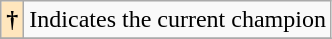<table class="wikitable">
<tr>
<th style="background-color:#FFE6BD">†</th>
<td>Indicates the current champion</td>
</tr>
<tr>
</tr>
</table>
